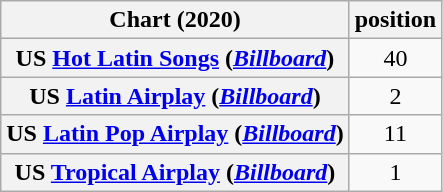<table class="wikitable sortable plainrowheaders" style="text-align:center;">
<tr>
<th scope="col">Chart (2020)</th>
<th scope="col">position</th>
</tr>
<tr>
<th scope="row">US <a href='#'>Hot Latin Songs</a> (<em><a href='#'>Billboard</a></em>)</th>
<td style="text-align:center;">40</td>
</tr>
<tr>
<th scope="row">US <a href='#'>Latin Airplay</a> (<em><a href='#'>Billboard</a></em>)</th>
<td style="text-align:center;">2</td>
</tr>
<tr>
<th scope="row">US <a href='#'>Latin Pop Airplay</a> (<em><a href='#'>Billboard</a></em>)</th>
<td style="text-align:center;">11</td>
</tr>
<tr>
<th scope="row">US <a href='#'>Tropical Airplay</a> (<em><a href='#'>Billboard</a></em>)</th>
<td style="text-align:center;">1</td>
</tr>
</table>
